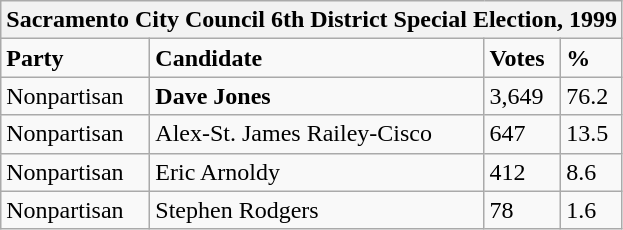<table class="wikitable">
<tr>
<th colspan="4">Sacramento City Council 6th District Special Election, 1999</th>
</tr>
<tr>
<td><strong>Party</strong></td>
<td><strong>Candidate</strong></td>
<td><strong>Votes</strong></td>
<td><strong>%</strong></td>
</tr>
<tr>
<td>Nonpartisan</td>
<td><strong>Dave Jones</strong></td>
<td>3,649</td>
<td>76.2</td>
</tr>
<tr>
<td>Nonpartisan</td>
<td>Alex-St. James Railey-Cisco</td>
<td>647</td>
<td>13.5</td>
</tr>
<tr>
<td>Nonpartisan</td>
<td>Eric Arnoldy</td>
<td>412</td>
<td>8.6</td>
</tr>
<tr>
<td>Nonpartisan</td>
<td>Stephen Rodgers</td>
<td>78</td>
<td>1.6</td>
</tr>
</table>
